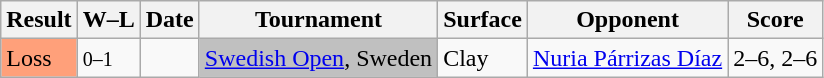<table class="sortable wikitable">
<tr>
<th>Result</th>
<th class="unsortable">W–L</th>
<th>Date</th>
<th>Tournament</th>
<th>Surface</th>
<th>Opponent</th>
<th class="unsortable">Score</th>
</tr>
<tr>
<td bgcolor=FFA07A>Loss</td>
<td><small>0–1</small></td>
<td><a href='#'></a></td>
<td bgcolor=silver><a href='#'>Swedish Open</a>, Sweden</td>
<td>Clay</td>
<td> <a href='#'>Nuria Párrizas Díaz</a></td>
<td>2–6, 2–6</td>
</tr>
</table>
